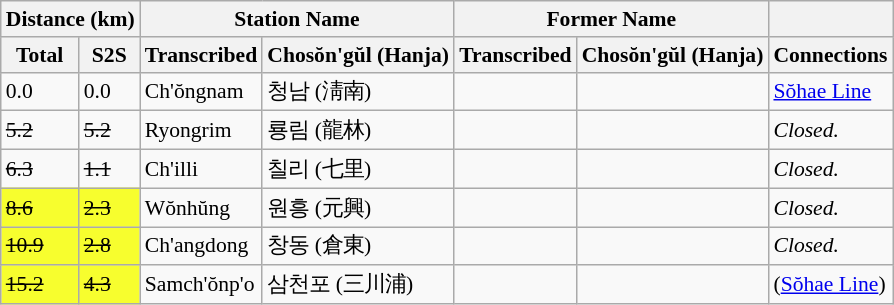<table class="wikitable" style="font-size:90%;">
<tr>
<th colspan="2">Distance (km)</th>
<th colspan="2">Station Name</th>
<th colspan="2">Former Name</th>
<th></th>
</tr>
<tr>
<th>Total</th>
<th>S2S</th>
<th>Transcribed</th>
<th>Chosŏn'gŭl (Hanja)</th>
<th>Transcribed</th>
<th>Chosŏn'gŭl (Hanja)</th>
<th>Connections</th>
</tr>
<tr>
<td>0.0</td>
<td>0.0</td>
<td>Ch'ŏngnam</td>
<td>청남 (淸南)</td>
<td></td>
<td></td>
<td><a href='#'>Sŏhae Line</a></td>
</tr>
<tr>
<td><del>5.2</del></td>
<td><del>5.2</del></td>
<td>Ryongrim</td>
<td>룡림 (龍林)</td>
<td></td>
<td></td>
<td><em>Closed.</em></td>
</tr>
<tr>
<td><del>6.3</del></td>
<td><del>1.1</del></td>
<td>Ch'illi</td>
<td>칠리 (七里)</td>
<td></td>
<td></td>
<td><em>Closed.</em></td>
</tr>
<tr>
<td bgcolor=#F7FE2E><del>8.6</del></td>
<td bgcolor=#F7FE2E><del>2.3</del></td>
<td>Wŏnhŭng</td>
<td>원흥 (元興)</td>
<td></td>
<td></td>
<td><em>Closed.</em></td>
</tr>
<tr>
<td bgcolor=#F7FE2E><del>10.9</del></td>
<td bgcolor=#F7FE2E><del>2.8</del></td>
<td>Ch'angdong</td>
<td>창동 (倉東)</td>
<td></td>
<td></td>
<td><em>Closed.</em></td>
</tr>
<tr>
<td bgcolor=#F7FE2E><del>15.2</del></td>
<td bgcolor=#F7FE2E><del>4.3</del></td>
<td>Samch'ŏnp'o</td>
<td>삼천포 (三川浦)</td>
<td></td>
<td></td>
<td>(<a href='#'>Sŏhae Line</a>)</td>
</tr>
</table>
